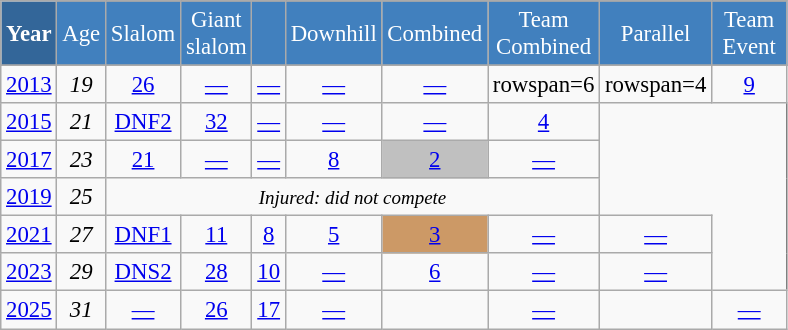<table class="wikitable" style="font-size:95%; text-align:center; border:grey solid 1px; border-collapse:collapse;" width="40%">
<tr style="background-color:#369; color:white;">
<td rowspan="2" colspan="1" width="4%"><strong>Year</strong></td>
</tr>
<tr style="background-color:#4180be; color:white;">
<td width="3%">Age</td>
<td width="5%">Slalom</td>
<td width="5%">Giant<br>slalom</td>
<td width="5%"></td>
<td width="5%">Downhill</td>
<td width="5%">Combined</td>
<td width="5%">Team<br>Combined</td>
<td width="5%">Parallel</td>
<td width="5%">Team<br> Event </td>
</tr>
<tr style="background-color:#8CB2D8; color:white;">
</tr>
<tr>
<td><a href='#'>2013</a></td>
<td><em>19</em></td>
<td><a href='#'>26</a></td>
<td><a href='#'>—</a></td>
<td><a href='#'>—</a></td>
<td><a href='#'>—</a></td>
<td><a href='#'>—</a></td>
<td>rowspan=6</td>
<td>rowspan=4</td>
<td><a href='#'>9</a></td>
</tr>
<tr>
<td><a href='#'>2015</a></td>
<td><em>21</em></td>
<td><a href='#'>DNF2</a></td>
<td><a href='#'>32</a></td>
<td><a href='#'>—</a></td>
<td><a href='#'>—</a></td>
<td><a href='#'>—</a></td>
<td><a href='#'>4</a></td>
</tr>
<tr>
<td><a href='#'>2017</a></td>
<td><em>23</em></td>
<td><a href='#'>21</a></td>
<td><a href='#'>—</a></td>
<td><a href='#'>—</a></td>
<td><a href='#'>8</a></td>
<td style="background:silver;"><a href='#'>2</a></td>
<td><a href='#'>—</a></td>
</tr>
<tr>
<td><a href='#'>2019</a></td>
<td><em>25</em></td>
<td colspan=6><small><em>Injured: did not compete</em></small></td>
</tr>
<tr>
<td><a href='#'>2021</a></td>
<td><em>27</em></td>
<td><a href='#'>DNF1</a></td>
<td><a href='#'>11</a></td>
<td><a href='#'>8</a></td>
<td><a href='#'>5</a></td>
<td bgcolor="cc9966"><a href='#'>3</a></td>
<td><a href='#'>—</a></td>
<td><a href='#'>—</a></td>
</tr>
<tr>
<td><a href='#'>2023</a></td>
<td><em>29</em></td>
<td><a href='#'>DNS2</a></td>
<td><a href='#'>28</a></td>
<td><a href='#'>10</a></td>
<td><a href='#'>—</a></td>
<td><a href='#'>6</a></td>
<td><a href='#'>—</a></td>
<td><a href='#'>—</a></td>
</tr>
<tr>
<td><a href='#'>2025</a></td>
<td><em>31</em></td>
<td><a href='#'>—</a></td>
<td><a href='#'>26</a></td>
<td><a href='#'>17</a></td>
<td><a href='#'>—</a></td>
<td></td>
<td><a href='#'>—</a></td>
<td></td>
<td><a href='#'>—</a></td>
</tr>
</table>
